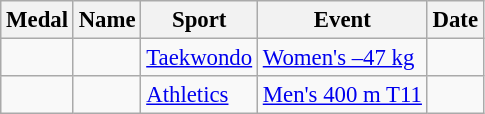<table class="wikitable sortable" style=font-size:95%>
<tr>
<th>Medal</th>
<th>Name</th>
<th>Sport</th>
<th>Event</th>
<th>Date</th>
</tr>
<tr>
<td></td>
<td></td>
<td><a href='#'>Taekwondo</a></td>
<td><a href='#'>Women's –47 kg</a></td>
<td></td>
</tr>
<tr>
<td></td>
<td></td>
<td><a href='#'>Athletics</a></td>
<td><a href='#'>Men's 400 m T11</a></td>
<td></td>
</tr>
</table>
